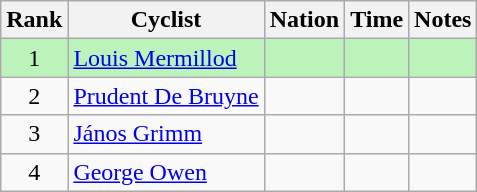<table class="wikitable sortable" style="text-align:center">
<tr>
<th>Rank</th>
<th>Cyclist</th>
<th>Nation</th>
<th>Time</th>
<th>Notes</th>
</tr>
<tr bgcolor=bbf3bb>
<td>1</td>
<td align=left><a href='#'>Louis Mermillod</a></td>
<td align=left></td>
<td></td>
<td></td>
</tr>
<tr>
<td>2</td>
<td align=left><a href='#'>Prudent De Bruyne</a></td>
<td align=left></td>
<td></td>
<td></td>
</tr>
<tr>
<td>3</td>
<td align=left><a href='#'>János Grimm</a></td>
<td align=left></td>
<td></td>
<td></td>
</tr>
<tr>
<td>4</td>
<td align=left><a href='#'>George Owen</a></td>
<td align=left></td>
<td></td>
<td></td>
</tr>
</table>
